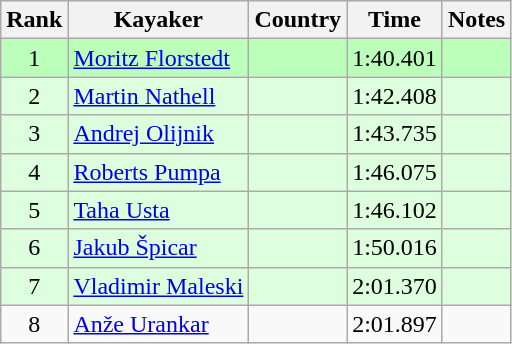<table class="wikitable" style="text-align:center">
<tr>
<th>Rank</th>
<th>Kayaker</th>
<th>Country</th>
<th>Time</th>
<th>Notes</th>
</tr>
<tr bgcolor=bbffbb>
<td>1</td>
<td align=left><a href='#'>Moritz Florstedt</a></td>
<td align=left></td>
<td>1:40.401</td>
<td></td>
</tr>
<tr bgcolor=ddffdd>
<td>2</td>
<td align=left><a href='#'>Martin Nathell</a></td>
<td align=left></td>
<td>1:42.408</td>
<td></td>
</tr>
<tr bgcolor=ddffdd>
<td>3</td>
<td align=left><a href='#'>Andrej Olijnik</a></td>
<td align=left></td>
<td>1:43.735</td>
<td></td>
</tr>
<tr bgcolor=ddffdd>
<td>4</td>
<td align=left><a href='#'>Roberts Pumpa</a></td>
<td align=left></td>
<td>1:46.075</td>
<td></td>
</tr>
<tr bgcolor=ddffdd>
<td>5</td>
<td align=left><a href='#'>Taha Usta</a></td>
<td align=left></td>
<td>1:46.102</td>
<td></td>
</tr>
<tr bgcolor=ddffdd>
<td>6</td>
<td align=left><a href='#'>Jakub Špicar</a></td>
<td align=left></td>
<td>1:50.016</td>
<td></td>
</tr>
<tr bgcolor=ddffdd>
<td>7</td>
<td align=left><a href='#'>Vladimir Maleski</a></td>
<td align=left></td>
<td>2:01.370</td>
<td></td>
</tr>
<tr>
<td>8</td>
<td align=left><a href='#'>Anže Urankar</a></td>
<td align=left></td>
<td>2:01.897</td>
<td></td>
</tr>
</table>
